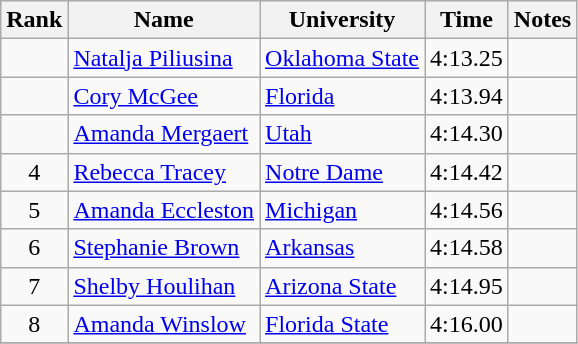<table class="wikitable sortable" style="text-align:center">
<tr>
<th>Rank</th>
<th>Name</th>
<th>University</th>
<th>Time</th>
<th>Notes</th>
</tr>
<tr>
<td></td>
<td align=left><a href='#'>Natalja Piliusina</a> </td>
<td align=left><a href='#'>Oklahoma State</a></td>
<td>4:13.25</td>
<td></td>
</tr>
<tr>
<td></td>
<td align=left><a href='#'>Cory McGee</a></td>
<td align=left><a href='#'>Florida</a></td>
<td>4:13.94</td>
<td></td>
</tr>
<tr>
<td></td>
<td align=left><a href='#'>Amanda Mergaert</a></td>
<td align=left><a href='#'>Utah</a></td>
<td>4:14.30</td>
<td></td>
</tr>
<tr>
<td>4</td>
<td align=left><a href='#'>Rebecca Tracey</a></td>
<td align=left><a href='#'>Notre Dame</a></td>
<td>4:14.42</td>
<td></td>
</tr>
<tr>
<td>5</td>
<td align=left><a href='#'>Amanda Eccleston</a></td>
<td align=left><a href='#'>Michigan</a></td>
<td>4:14.56</td>
<td></td>
</tr>
<tr>
<td>6</td>
<td align=left><a href='#'>Stephanie Brown</a></td>
<td align=left><a href='#'>Arkansas</a></td>
<td>4:14.58</td>
<td></td>
</tr>
<tr>
<td>7</td>
<td align=left><a href='#'>Shelby Houlihan</a></td>
<td align=left><a href='#'>Arizona State</a></td>
<td>4:14.95</td>
<td></td>
</tr>
<tr>
<td>8</td>
<td align=left><a href='#'>Amanda Winslow</a></td>
<td align=left><a href='#'>Florida State</a></td>
<td>4:16.00</td>
<td></td>
</tr>
<tr>
</tr>
</table>
